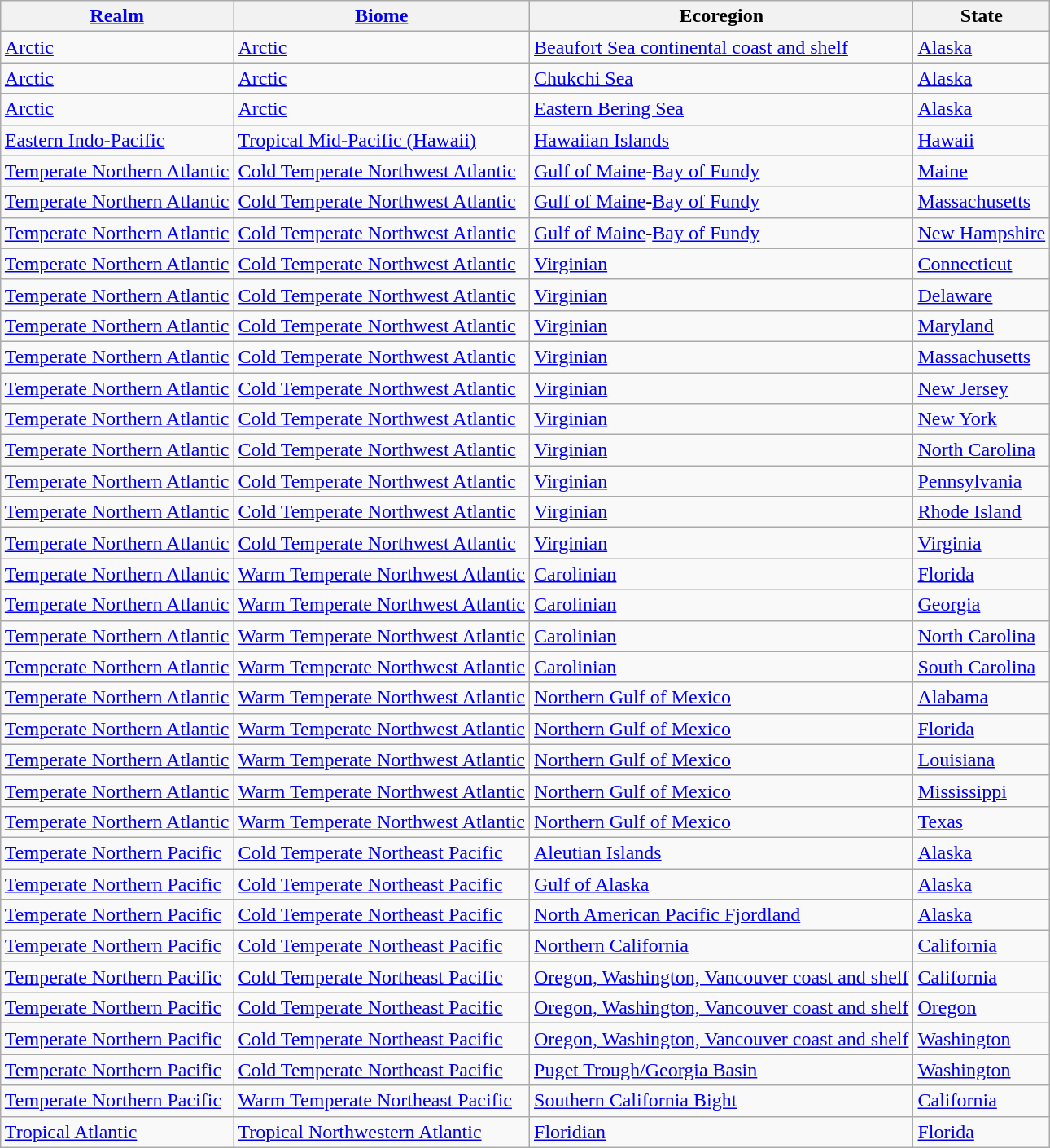<table class="wikitable sortable" style="margin: 1em auto 1em auto">
<tr>
<th><strong><a href='#'>Realm</a></strong></th>
<th><strong><a href='#'>Biome</a></strong></th>
<th><strong>Ecoregion</strong></th>
<th><strong>State</strong></th>
</tr>
<tr>
<td><a href='#'>Arctic</a></td>
<td><a href='#'>Arctic</a></td>
<td><a href='#'>Beaufort Sea continental coast and shelf</a></td>
<td><a href='#'>Alaska</a></td>
</tr>
<tr>
<td><a href='#'>Arctic</a></td>
<td><a href='#'>Arctic</a></td>
<td><a href='#'>Chukchi Sea</a></td>
<td><a href='#'>Alaska</a></td>
</tr>
<tr>
<td><a href='#'>Arctic</a></td>
<td><a href='#'>Arctic</a></td>
<td><a href='#'>Eastern Bering Sea</a></td>
<td><a href='#'>Alaska</a></td>
</tr>
<tr>
<td><a href='#'>Eastern Indo-Pacific</a></td>
<td><a href='#'>Tropical Mid-Pacific (Hawaii)</a></td>
<td><a href='#'>Hawaiian Islands</a></td>
<td><a href='#'>Hawaii</a></td>
</tr>
<tr>
<td><a href='#'>Temperate Northern Atlantic</a></td>
<td><a href='#'>Cold Temperate Northwest Atlantic</a></td>
<td><a href='#'>Gulf of Maine</a>-<a href='#'>Bay of Fundy</a></td>
<td><a href='#'>Maine</a></td>
</tr>
<tr>
<td><a href='#'>Temperate Northern Atlantic</a></td>
<td><a href='#'>Cold Temperate Northwest Atlantic</a></td>
<td><a href='#'>Gulf of Maine</a>-<a href='#'>Bay of Fundy</a></td>
<td><a href='#'>Massachusetts</a></td>
</tr>
<tr>
<td><a href='#'>Temperate Northern Atlantic</a></td>
<td><a href='#'>Cold Temperate Northwest Atlantic</a></td>
<td><a href='#'>Gulf of Maine</a>-<a href='#'>Bay of Fundy</a></td>
<td><a href='#'>New Hampshire</a></td>
</tr>
<tr>
<td><a href='#'>Temperate Northern Atlantic</a></td>
<td><a href='#'>Cold Temperate Northwest Atlantic</a></td>
<td><a href='#'>Virginian</a></td>
<td><a href='#'>Connecticut</a></td>
</tr>
<tr>
<td><a href='#'>Temperate Northern Atlantic</a></td>
<td><a href='#'>Cold Temperate Northwest Atlantic</a></td>
<td><a href='#'>Virginian</a></td>
<td><a href='#'>Delaware</a></td>
</tr>
<tr>
<td><a href='#'>Temperate Northern Atlantic</a></td>
<td><a href='#'>Cold Temperate Northwest Atlantic</a></td>
<td><a href='#'>Virginian</a></td>
<td><a href='#'>Maryland</a></td>
</tr>
<tr>
<td><a href='#'>Temperate Northern Atlantic</a></td>
<td><a href='#'>Cold Temperate Northwest Atlantic</a></td>
<td><a href='#'>Virginian</a></td>
<td><a href='#'>Massachusetts</a></td>
</tr>
<tr>
<td><a href='#'>Temperate Northern Atlantic</a></td>
<td><a href='#'>Cold Temperate Northwest Atlantic</a></td>
<td><a href='#'>Virginian</a></td>
<td><a href='#'>New Jersey</a></td>
</tr>
<tr>
<td><a href='#'>Temperate Northern Atlantic</a></td>
<td><a href='#'>Cold Temperate Northwest Atlantic</a></td>
<td><a href='#'>Virginian</a></td>
<td><a href='#'>New York</a></td>
</tr>
<tr>
<td><a href='#'>Temperate Northern Atlantic</a></td>
<td><a href='#'>Cold Temperate Northwest Atlantic</a></td>
<td><a href='#'>Virginian</a></td>
<td><a href='#'>North Carolina</a></td>
</tr>
<tr>
<td><a href='#'>Temperate Northern Atlantic</a></td>
<td><a href='#'>Cold Temperate Northwest Atlantic</a></td>
<td><a href='#'>Virginian</a></td>
<td><a href='#'>Pennsylvania</a></td>
</tr>
<tr>
<td><a href='#'>Temperate Northern Atlantic</a></td>
<td><a href='#'>Cold Temperate Northwest Atlantic</a></td>
<td><a href='#'>Virginian</a></td>
<td><a href='#'>Rhode Island</a></td>
</tr>
<tr>
<td><a href='#'>Temperate Northern Atlantic</a></td>
<td><a href='#'>Cold Temperate Northwest Atlantic</a></td>
<td><a href='#'>Virginian</a></td>
<td><a href='#'>Virginia</a></td>
</tr>
<tr>
<td><a href='#'>Temperate Northern Atlantic</a></td>
<td><a href='#'>Warm Temperate Northwest Atlantic</a></td>
<td><a href='#'>Carolinian</a></td>
<td><a href='#'>Florida</a></td>
</tr>
<tr>
<td><a href='#'>Temperate Northern Atlantic</a></td>
<td><a href='#'>Warm Temperate Northwest Atlantic</a></td>
<td><a href='#'>Carolinian</a></td>
<td><a href='#'>Georgia</a></td>
</tr>
<tr>
<td><a href='#'>Temperate Northern Atlantic</a></td>
<td><a href='#'>Warm Temperate Northwest Atlantic</a></td>
<td><a href='#'>Carolinian</a></td>
<td><a href='#'>North Carolina</a></td>
</tr>
<tr>
<td><a href='#'>Temperate Northern Atlantic</a></td>
<td><a href='#'>Warm Temperate Northwest Atlantic</a></td>
<td><a href='#'>Carolinian</a></td>
<td><a href='#'>South Carolina</a></td>
</tr>
<tr>
<td><a href='#'>Temperate Northern Atlantic</a></td>
<td><a href='#'>Warm Temperate Northwest Atlantic</a></td>
<td><a href='#'>Northern Gulf of Mexico</a></td>
<td><a href='#'>Alabama</a></td>
</tr>
<tr>
<td><a href='#'>Temperate Northern Atlantic</a></td>
<td><a href='#'>Warm Temperate Northwest Atlantic</a></td>
<td><a href='#'>Northern Gulf of Mexico</a></td>
<td><a href='#'>Florida</a></td>
</tr>
<tr>
<td><a href='#'>Temperate Northern Atlantic</a></td>
<td><a href='#'>Warm Temperate Northwest Atlantic</a></td>
<td><a href='#'>Northern Gulf of Mexico</a></td>
<td><a href='#'>Louisiana</a></td>
</tr>
<tr>
<td><a href='#'>Temperate Northern Atlantic</a></td>
<td><a href='#'>Warm Temperate Northwest Atlantic</a></td>
<td><a href='#'>Northern Gulf of Mexico</a></td>
<td><a href='#'>Mississippi</a></td>
</tr>
<tr>
<td><a href='#'>Temperate Northern Atlantic</a></td>
<td><a href='#'>Warm Temperate Northwest Atlantic</a></td>
<td><a href='#'>Northern Gulf of Mexico</a></td>
<td><a href='#'>Texas</a></td>
</tr>
<tr>
<td><a href='#'>Temperate Northern Pacific</a></td>
<td><a href='#'>Cold Temperate Northeast Pacific</a></td>
<td><a href='#'>Aleutian Islands</a></td>
<td><a href='#'>Alaska</a></td>
</tr>
<tr>
<td><a href='#'>Temperate Northern Pacific</a></td>
<td><a href='#'>Cold Temperate Northeast Pacific</a></td>
<td><a href='#'>Gulf of Alaska</a></td>
<td><a href='#'>Alaska</a></td>
</tr>
<tr>
<td><a href='#'>Temperate Northern Pacific</a></td>
<td><a href='#'>Cold Temperate Northeast Pacific</a></td>
<td><a href='#'>North American Pacific Fjordland</a></td>
<td><a href='#'>Alaska</a></td>
</tr>
<tr>
<td><a href='#'>Temperate Northern Pacific</a></td>
<td><a href='#'>Cold Temperate Northeast Pacific</a></td>
<td><a href='#'>Northern California</a></td>
<td><a href='#'>California</a></td>
</tr>
<tr>
<td><a href='#'>Temperate Northern Pacific</a></td>
<td><a href='#'>Cold Temperate Northeast Pacific</a></td>
<td><a href='#'>Oregon, Washington, Vancouver coast and shelf</a></td>
<td><a href='#'>California</a></td>
</tr>
<tr>
<td><a href='#'>Temperate Northern Pacific</a></td>
<td><a href='#'>Cold Temperate Northeast Pacific</a></td>
<td><a href='#'>Oregon, Washington, Vancouver coast and shelf</a></td>
<td><a href='#'>Oregon</a></td>
</tr>
<tr>
<td><a href='#'>Temperate Northern Pacific</a></td>
<td><a href='#'>Cold Temperate Northeast Pacific</a></td>
<td><a href='#'>Oregon, Washington, Vancouver coast and shelf</a></td>
<td><a href='#'>Washington</a></td>
</tr>
<tr>
<td><a href='#'>Temperate Northern Pacific</a></td>
<td><a href='#'>Cold Temperate Northeast Pacific</a></td>
<td><a href='#'>Puget Trough/Georgia Basin</a></td>
<td><a href='#'>Washington</a></td>
</tr>
<tr>
<td><a href='#'>Temperate Northern Pacific</a></td>
<td><a href='#'>Warm Temperate Northeast Pacific</a></td>
<td><a href='#'>Southern California Bight</a></td>
<td><a href='#'>California</a></td>
</tr>
<tr>
<td><a href='#'>Tropical Atlantic</a></td>
<td><a href='#'>Tropical Northwestern Atlantic</a></td>
<td><a href='#'>Floridian</a></td>
<td><a href='#'>Florida</a></td>
</tr>
</table>
